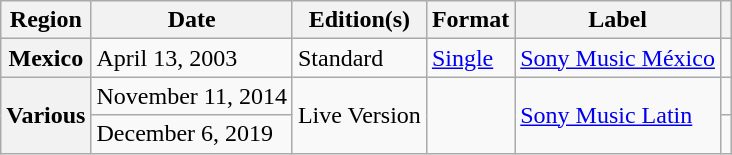<table class="wikitable plainrowheaders">
<tr>
<th scope="col">Region</th>
<th scope="col">Date</th>
<th scope="col">Edition(s)</th>
<th scope="col">Format</th>
<th scope="col">Label</th>
<th scope="col"></th>
</tr>
<tr>
<th scope="row">Mexico</th>
<td>April 13, 2003</td>
<td>Standard</td>
<td><a href='#'>Single</a></td>
<td><a href='#'>Sony Music México</a></td>
<td></td>
</tr>
<tr>
<th scope="row"  rowspan="2">Various</th>
<td>November 11, 2014</td>
<td rowspan="2">Live Version</td>
<td rowspan="2"></td>
<td rowspan="2"><a href='#'>Sony Music Latin</a></td>
<td></td>
</tr>
<tr>
<td>December 6, 2019</td>
<td></td>
</tr>
</table>
